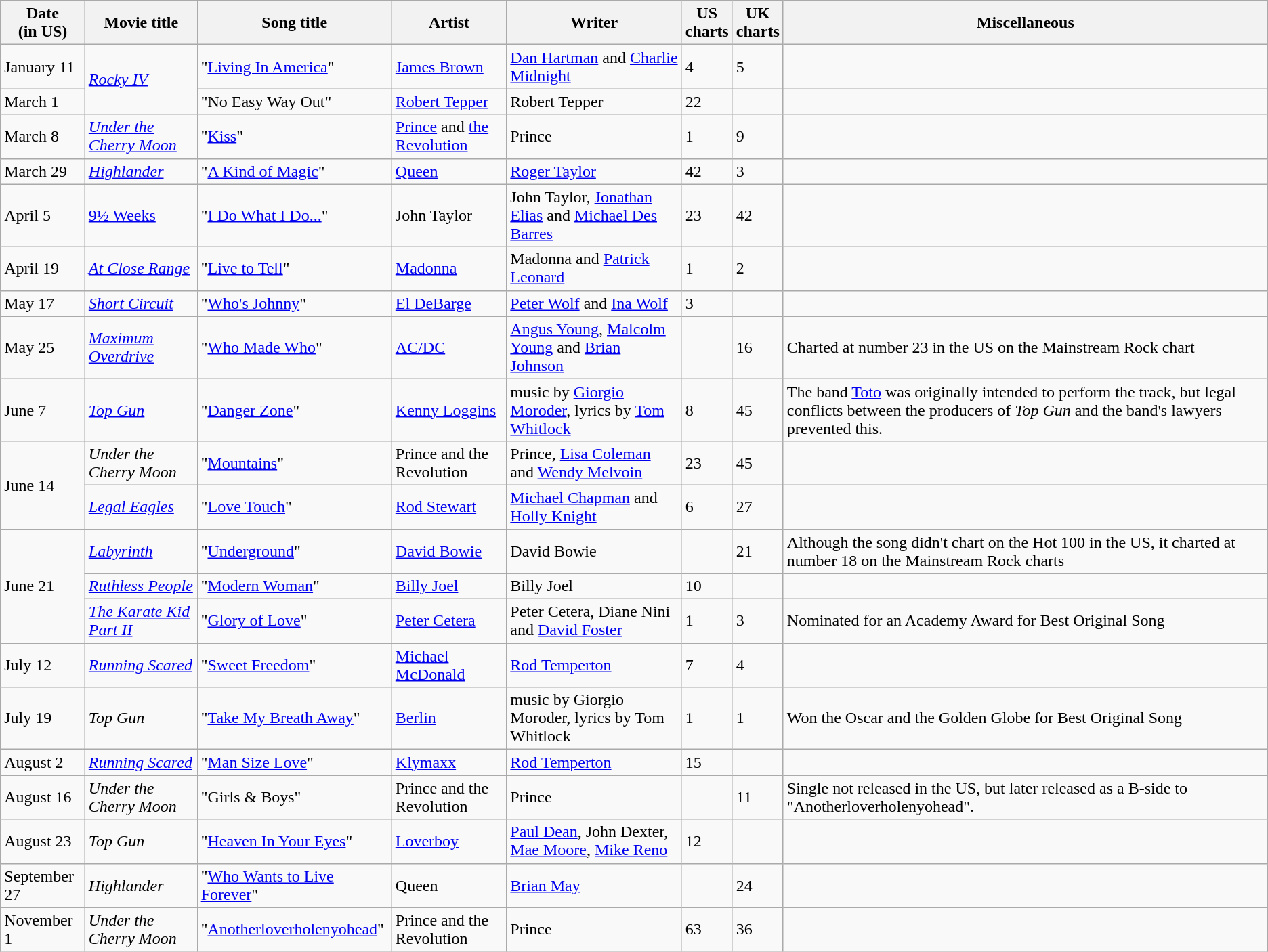<table class="wikitable sortable">
<tr>
<th>Date<br>(in US)</th>
<th>Movie title</th>
<th>Song title</th>
<th>Artist</th>
<th>Writer</th>
<th>US <br>charts</th>
<th>UK<br>charts</th>
<th>Miscellaneous</th>
</tr>
<tr>
<td>January 11</td>
<td rowspan="2"><em><a href='#'>Rocky IV</a></em></td>
<td>"<a href='#'>Living In America</a>"</td>
<td><a href='#'>James Brown</a></td>
<td><a href='#'>Dan Hartman</a> and <a href='#'>Charlie Midnight</a></td>
<td>4</td>
<td>5</td>
<td></td>
</tr>
<tr>
<td>March 1</td>
<td>"No Easy Way Out"</td>
<td><a href='#'>Robert Tepper</a></td>
<td>Robert Tepper</td>
<td>22</td>
<td></td>
<td></td>
</tr>
<tr>
<td>March 8</td>
<td><em><a href='#'>Under the Cherry Moon</a></em></td>
<td>"<a href='#'>Kiss</a>"</td>
<td><a href='#'>Prince</a> and <a href='#'>the Revolution</a></td>
<td>Prince</td>
<td>1</td>
<td>9</td>
<td></td>
</tr>
<tr>
<td>March 29</td>
<td><em><a href='#'>Highlander</a></em></td>
<td>"<a href='#'>A Kind of Magic</a>"</td>
<td><a href='#'>Queen</a></td>
<td><a href='#'>Roger Taylor</a></td>
<td>42</td>
<td>3</td>
<td></td>
</tr>
<tr>
<td>April 5</td>
<td><a href='#'>9½ Weeks</a></td>
<td>"<a href='#'>I Do What I Do...</a>"</td>
<td>John Taylor</td>
<td>John Taylor, <a href='#'>Jonathan Elias</a> and <a href='#'>Michael Des Barres</a></td>
<td>23</td>
<td>42</td>
<td></td>
</tr>
<tr>
<td>April 19</td>
<td><em><a href='#'>At Close Range</a></em></td>
<td>"<a href='#'>Live to Tell</a>"</td>
<td><a href='#'>Madonna</a></td>
<td>Madonna and <a href='#'>Patrick Leonard</a></td>
<td>1</td>
<td>2</td>
<td></td>
</tr>
<tr>
<td>May 17</td>
<td><em><a href='#'>Short Circuit</a></em></td>
<td>"<a href='#'>Who's Johnny</a>"</td>
<td><a href='#'>El DeBarge</a></td>
<td><a href='#'>Peter Wolf</a> and <a href='#'>Ina Wolf</a></td>
<td>3</td>
<td></td>
<td></td>
</tr>
<tr>
<td>May 25</td>
<td><em><a href='#'>Maximum Overdrive</a></em></td>
<td>"<a href='#'>Who Made Who</a>"</td>
<td><a href='#'>AC/DC</a></td>
<td><a href='#'>Angus Young</a>, <a href='#'>Malcolm Young</a> and <a href='#'>Brian Johnson</a></td>
<td></td>
<td>16</td>
<td>Charted at number 23 in the US on the Mainstream Rock chart</td>
</tr>
<tr>
<td>June 7</td>
<td><em><a href='#'>Top Gun</a></em></td>
<td>"<a href='#'>Danger Zone</a>"</td>
<td><a href='#'>Kenny Loggins</a></td>
<td>music by <a href='#'>Giorgio Moroder</a>, lyrics by <a href='#'>Tom Whitlock</a></td>
<td>8</td>
<td>45</td>
<td>The band <a href='#'>Toto</a> was originally intended to perform the track, but legal conflicts between the producers of <em>Top Gun</em> and the band's lawyers prevented this.</td>
</tr>
<tr>
<td rowspan="2">June 14</td>
<td><em>Under the Cherry Moon</em></td>
<td>"<a href='#'>Mountains</a>"</td>
<td>Prince and the Revolution</td>
<td>Prince, <a href='#'>Lisa Coleman</a> and <a href='#'>Wendy Melvoin</a></td>
<td>23</td>
<td>45</td>
<td></td>
</tr>
<tr>
<td><em><a href='#'>Legal Eagles</a></em></td>
<td>"<a href='#'>Love Touch</a>"</td>
<td><a href='#'>Rod Stewart</a></td>
<td><a href='#'>Michael Chapman</a> and <a href='#'>Holly Knight</a></td>
<td>6</td>
<td>27</td>
<td></td>
</tr>
<tr>
<td rowspan="3">June 21</td>
<td><em><a href='#'>Labyrinth</a></em></td>
<td>"<a href='#'>Underground</a>"</td>
<td><a href='#'>David Bowie</a></td>
<td>David Bowie</td>
<td></td>
<td>21</td>
<td>Although the song didn't chart on the Hot 100 in the US, it charted at number 18 on the Mainstream Rock charts</td>
</tr>
<tr>
<td><em><a href='#'>Ruthless People</a></em></td>
<td>"<a href='#'>Modern Woman</a>"</td>
<td><a href='#'>Billy Joel</a></td>
<td>Billy Joel</td>
<td>10</td>
<td></td>
<td></td>
</tr>
<tr>
<td><em><a href='#'>The Karate Kid Part II</a></em></td>
<td>"<a href='#'>Glory of Love</a>"</td>
<td><a href='#'>Peter Cetera</a></td>
<td>Peter Cetera, Diane Nini and <a href='#'>David Foster</a></td>
<td>1</td>
<td>3</td>
<td>Nominated for an Academy Award for Best Original Song</td>
</tr>
<tr>
<td>July 12</td>
<td><em><a href='#'>Running Scared</a></em></td>
<td>"<a href='#'>Sweet Freedom</a>"</td>
<td><a href='#'>Michael McDonald</a></td>
<td><a href='#'>Rod Temperton</a></td>
<td>7</td>
<td>4</td>
<td></td>
</tr>
<tr>
<td>July 19</td>
<td><em>Top Gun</em></td>
<td>"<a href='#'>Take My Breath Away</a>"</td>
<td><a href='#'>Berlin</a></td>
<td>music by Giorgio Moroder, lyrics by Tom Whitlock</td>
<td>1</td>
<td>1</td>
<td>Won the Oscar and the Golden Globe for Best Original Song</td>
</tr>
<tr>
<td>August 2</td>
<td><em><a href='#'>Running Scared</a></em></td>
<td>"<a href='#'>Man Size Love</a>"</td>
<td><a href='#'>Klymaxx</a></td>
<td><a href='#'>Rod Temperton</a></td>
<td>15</td>
<td></td>
<td></td>
</tr>
<tr>
<td>August 16</td>
<td><em>Under the Cherry Moon</em></td>
<td>"Girls & Boys"</td>
<td>Prince and the Revolution</td>
<td>Prince</td>
<td></td>
<td>11</td>
<td>Single not released in the US, but later released as a B-side to "Anotherloverholenyohead".</td>
</tr>
<tr>
<td>August 23</td>
<td><em>Top Gun</em></td>
<td>"<a href='#'>Heaven In Your Eyes</a>"</td>
<td><a href='#'>Loverboy</a></td>
<td><a href='#'>Paul Dean</a>, John Dexter, <a href='#'>Mae Moore</a>, <a href='#'>Mike Reno</a></td>
<td>12</td>
<td></td>
<td></td>
</tr>
<tr>
<td>September 27</td>
<td><em>Highlander</em></td>
<td>"<a href='#'>Who Wants to Live Forever</a>"</td>
<td>Queen</td>
<td><a href='#'>Brian May</a></td>
<td></td>
<td>24</td>
<td></td>
</tr>
<tr>
<td>November 1</td>
<td><em>Under the Cherry Moon</em></td>
<td>"<a href='#'>Anotherloverholenyohead</a>"</td>
<td>Prince and the Revolution</td>
<td>Prince</td>
<td>63</td>
<td>36</td>
<td></td>
</tr>
</table>
